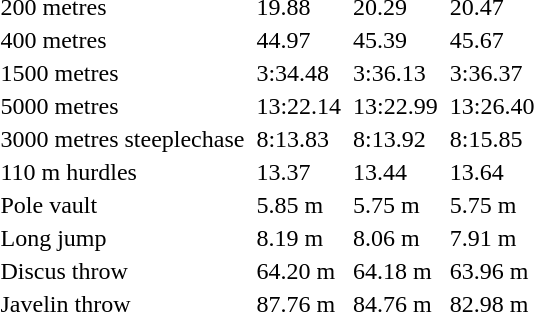<table>
<tr>
<td>200 metres</td>
<td></td>
<td>19.88</td>
<td></td>
<td>20.29</td>
<td></td>
<td>20.47</td>
</tr>
<tr>
<td>400 metres</td>
<td></td>
<td>44.97</td>
<td></td>
<td>45.39</td>
<td></td>
<td>45.67</td>
</tr>
<tr>
<td>1500 metres</td>
<td></td>
<td>3:34.48</td>
<td></td>
<td>3:36.13</td>
<td></td>
<td>3:36.37</td>
</tr>
<tr>
<td>5000 metres</td>
<td></td>
<td>13:22.14</td>
<td></td>
<td>13:22.99</td>
<td></td>
<td>13:26.40</td>
</tr>
<tr>
<td>3000 metres steeplechase</td>
<td></td>
<td>8:13.83</td>
<td></td>
<td>8:13.92</td>
<td></td>
<td>8:15.85</td>
</tr>
<tr>
<td>110 m hurdles</td>
<td></td>
<td>13.37</td>
<td></td>
<td>13.44</td>
<td></td>
<td>13.64</td>
</tr>
<tr>
<td>Pole vault</td>
<td></td>
<td>5.85 m</td>
<td></td>
<td>5.75 m</td>
<td></td>
<td>5.75 m</td>
</tr>
<tr>
<td>Long jump</td>
<td></td>
<td>8.19 m</td>
<td></td>
<td>8.06 m</td>
<td></td>
<td>7.91 m</td>
</tr>
<tr>
<td>Discus throw</td>
<td></td>
<td>64.20 m</td>
<td></td>
<td>64.18 m</td>
<td></td>
<td>63.96 m</td>
</tr>
<tr>
<td>Javelin throw</td>
<td></td>
<td>87.76 m</td>
<td></td>
<td>84.76 m</td>
<td></td>
<td>82.98 m</td>
</tr>
</table>
